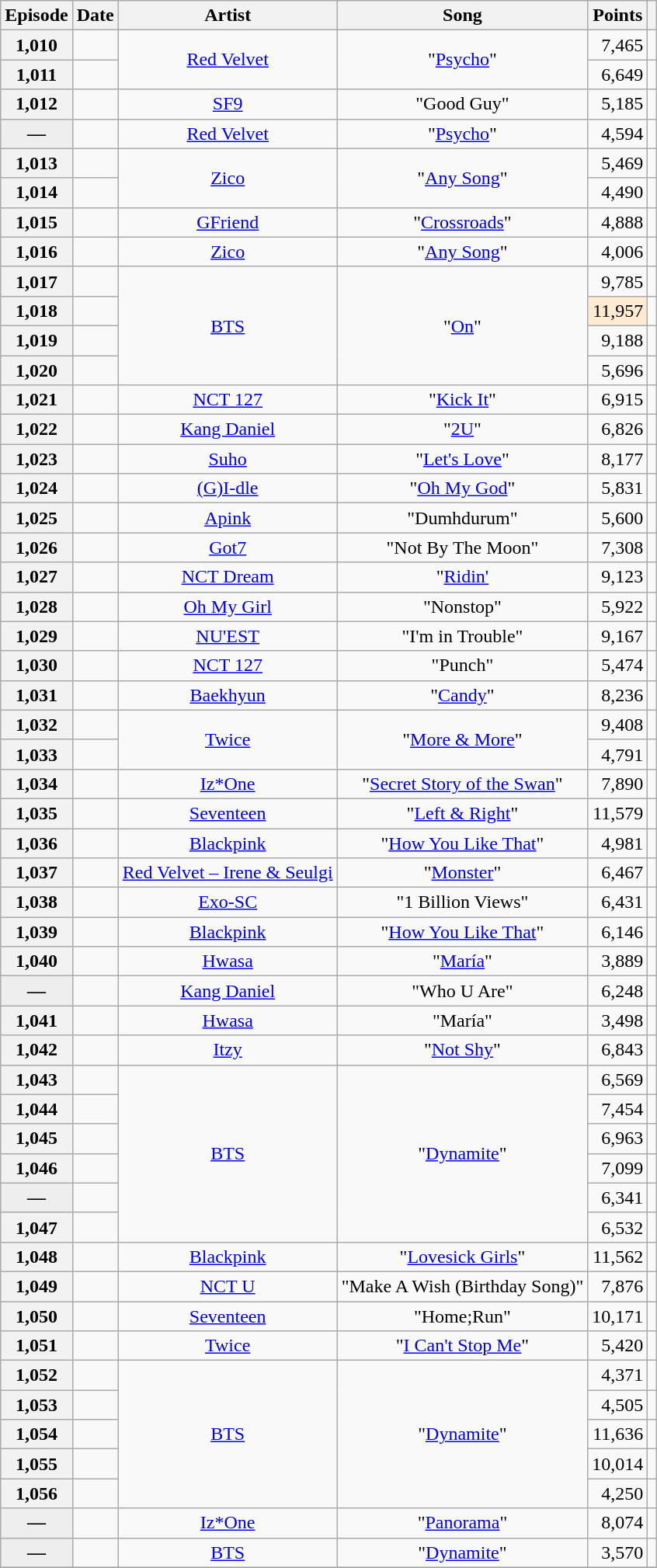<table class="wikitable sortable plainrowheaders" style=text-align:center>
<tr>
<th scope=col>Episode</th>
<th scope=col>Date</th>
<th scope=col>Artist</th>
<th scope=col>Song</th>
<th scope=col>Points</th>
<th class=unsortable scope=col></th>
</tr>
<tr>
<th scope="row">1,010</th>
<td></td>
<td rowspan="2"><a href='#'>Red Velvet</a></td>
<td rowspan="2">"<a href='#'>Psycho</a>"</td>
<td style="text-align:right">7,465</td>
<td></td>
</tr>
<tr>
<th scope="row">1,011</th>
<td></td>
<td style="text-align:right">6,649</td>
<td></td>
</tr>
<tr>
<th scope="row">1,012</th>
<td></td>
<td><a href='#'>SF9</a></td>
<td>"Good Guy"</td>
<td style="text-align:right">5,185</td>
<td></td>
</tr>
<tr>
<th style="background:#eee;" scope="row">—</th>
<td></td>
<td><a href='#'>Red Velvet</a></td>
<td>"<a href='#'>Psycho</a>"</td>
<td style="text-align:right">4,594</td>
<td></td>
</tr>
<tr>
<th scope="row">1,013</th>
<td></td>
<td rowspan="2"><a href='#'>Zico</a></td>
<td rowspan="2">"<a href='#'>Any Song</a>"</td>
<td style="text-align:right">5,469</td>
<td></td>
</tr>
<tr>
<th scope="row">1,014</th>
<td></td>
<td style="text-align:right">4,490</td>
<td></td>
</tr>
<tr>
<th scope="row">1,015</th>
<td></td>
<td><a href='#'>GFriend</a></td>
<td>"<a href='#'>Crossroads</a>"</td>
<td style="text-align:right">4,888</td>
<td></td>
</tr>
<tr>
<th scope="row">1,016</th>
<td></td>
<td><a href='#'>Zico</a></td>
<td>"<a href='#'>Any Song</a>"</td>
<td style="text-align:right">4,006</td>
<td></td>
</tr>
<tr>
<th scope="row">1,017</th>
<td></td>
<td rowspan="4"><a href='#'>BTS</a></td>
<td rowspan="4">"<a href='#'>On</a>"</td>
<td style="text-align:right">9,785</td>
<td></td>
</tr>
<tr>
<th scope="row">1,018</th>
<td></td>
<td style="background: #ffebd2; text-align:right">11,957 </td>
<td></td>
</tr>
<tr>
<th scope="row">1,019</th>
<td></td>
<td style="text-align:right">9,188</td>
<td></td>
</tr>
<tr>
<th scope="row">1,020</th>
<td></td>
<td style="text-align:right">5,696</td>
<td></td>
</tr>
<tr>
<th scope="row">1,021</th>
<td></td>
<td><a href='#'>NCT 127</a></td>
<td>"<a href='#'>Kick It</a>"</td>
<td style="text-align:right">6,915</td>
<td></td>
</tr>
<tr>
<th scope="row">1,022</th>
<td></td>
<td><a href='#'>Kang Daniel</a></td>
<td>"<a href='#'>2U</a>"</td>
<td style="text-align:right">6,826</td>
<td></td>
</tr>
<tr>
<th scope="row">1,023</th>
<td></td>
<td><a href='#'>Suho</a></td>
<td>"<a href='#'>Let's Love</a>"</td>
<td style="text-align:right">8,177</td>
<td></td>
</tr>
<tr>
<th scope="row">1,024</th>
<td></td>
<td data-sort-value="GI-dle"><a href='#'>(G)I-dle</a></td>
<td>"<a href='#'>Oh My God</a>"</td>
<td style="text-align:right">5,831</td>
<td></td>
</tr>
<tr>
<th scope="row">1,025</th>
<td></td>
<td><a href='#'>Apink</a></td>
<td>"Dumhdurum"</td>
<td style="text-align:right">5,600</td>
<td></td>
</tr>
<tr>
<th scope="row">1,026</th>
<td></td>
<td><a href='#'>Got7</a></td>
<td>"Not By The Moon"</td>
<td style="text-align:right">7,308</td>
<td></td>
</tr>
<tr>
<th scope="row">1,027</th>
<td></td>
<td><a href='#'>NCT Dream</a></td>
<td>"<a href='#'>Ridin'</a></td>
<td style="text-align:right">9,123</td>
<td></td>
</tr>
<tr>
<th scope="row">1,028</th>
<td></td>
<td><a href='#'>Oh My Girl</a></td>
<td>"Nonstop"</td>
<td style="text-align:right">5,922</td>
<td></td>
</tr>
<tr>
<th scope="row">1,029</th>
<td></td>
<td><a href='#'>NU'EST</a></td>
<td>"I'm in Trouble"</td>
<td style="text-align:right">9,167</td>
<td></td>
</tr>
<tr>
<th scope="row">1,030</th>
<td></td>
<td><a href='#'>NCT 127</a></td>
<td>"Punch"</td>
<td style="text-align:right">5,474</td>
<td></td>
</tr>
<tr>
<th scope="row">1,031</th>
<td></td>
<td><a href='#'>Baekhyun</a></td>
<td>"<a href='#'>Candy</a>"</td>
<td style="text-align:right">8,236</td>
<td></td>
</tr>
<tr>
<th scope="row">1,032</th>
<td></td>
<td rowspan="2"><a href='#'>Twice</a></td>
<td rowspan="2">"<a href='#'>More & More</a>"</td>
<td style="text-align:right">9,408</td>
<td></td>
</tr>
<tr>
<th scope="row">1,033</th>
<td></td>
<td style="text-align:right">4,791</td>
<td></td>
</tr>
<tr>
<th scope="row">1,034</th>
<td></td>
<td><a href='#'>Iz*One</a></td>
<td>"<a href='#'>Secret Story of the Swan</a>"</td>
<td style="text-align:right">7,890</td>
<td></td>
</tr>
<tr>
<th scope="row">1,035</th>
<td></td>
<td><a href='#'>Seventeen</a></td>
<td>"<a href='#'>Left & Right</a>"</td>
<td style="text-align:right">11,579</td>
<td></td>
</tr>
<tr>
<th scope="row">1,036</th>
<td></td>
<td><a href='#'>Blackpink</a></td>
<td>"<a href='#'>How You Like That</a>"</td>
<td style="text-align:right">4,981</td>
<td></td>
</tr>
<tr>
<th scope="row">1,037</th>
<td></td>
<td><a href='#'>Red Velvet – Irene & Seulgi</a></td>
<td>"<a href='#'>Monster</a>"</td>
<td style="text-align:right">6,467</td>
<td></td>
</tr>
<tr>
<th scope="row">1,038</th>
<td></td>
<td><a href='#'>Exo-SC</a></td>
<td>"1 Billion Views"</td>
<td style="text-align:right">6,431</td>
<td></td>
</tr>
<tr>
<th scope="row">1,039</th>
<td></td>
<td><a href='#'>Blackpink</a></td>
<td>"<a href='#'>How You Like That</a>"</td>
<td style="text-align:right">6,146</td>
<td></td>
</tr>
<tr>
<th scope="row">1,040</th>
<td></td>
<td><a href='#'>Hwasa</a></td>
<td>"<a href='#'>María</a>"</td>
<td style="text-align:right">3,889</td>
<td></td>
</tr>
<tr>
<th style="background:#eee;" scope="row">—</th>
<td></td>
<td><a href='#'>Kang Daniel</a></td>
<td>"Who U Are"</td>
<td style="text-align:right">6,248</td>
<td></td>
</tr>
<tr>
<th scope="row">1,041</th>
<td></td>
<td><a href='#'>Hwasa</a></td>
<td>"María"</td>
<td style="text-align:right">3,498</td>
<td></td>
</tr>
<tr>
<th scope="row">1,042</th>
<td></td>
<td><a href='#'>Itzy</a></td>
<td>"<a href='#'>Not Shy</a>"</td>
<td style="text-align:right">6,843</td>
<td></td>
</tr>
<tr>
<th scope="row">1,043</th>
<td></td>
<td rowspan="6"><a href='#'>BTS</a></td>
<td rowspan="6">"<a href='#'>Dynamite</a>"</td>
<td style="text-align:right">6,569</td>
<td></td>
</tr>
<tr>
<th scope="row">1,044</th>
<td></td>
<td style="text-align:right">7,454</td>
<td></td>
</tr>
<tr>
<th scope="row">1,045</th>
<td></td>
<td style="text-align:right">6,963</td>
<td></td>
</tr>
<tr>
<th scope="row">1,046</th>
<td></td>
<td style="text-align:right">7,099</td>
<td></td>
</tr>
<tr>
<th style="background:#eee;" scope="row">—</th>
<td></td>
<td style="text-align:right">6,341</td>
<td></td>
</tr>
<tr>
<th scope="row">1,047</th>
<td></td>
<td style="text-align:right">6,532</td>
<td></td>
</tr>
<tr>
<th scope="row">1,048</th>
<td></td>
<td><a href='#'>Blackpink</a></td>
<td>"<a href='#'>Lovesick Girls</a>"</td>
<td style="text-align:right">11,562</td>
<td></td>
</tr>
<tr>
<th scope="row">1,049</th>
<td></td>
<td><a href='#'>NCT U</a></td>
<td>"Make A Wish (Birthday Song)"</td>
<td style="text-align:right">7,876</td>
<td></td>
</tr>
<tr>
<th scope="row">1,050</th>
<td></td>
<td><a href='#'>Seventeen</a></td>
<td>"Home;Run"</td>
<td style="text-align:right">10,171</td>
<td></td>
</tr>
<tr>
<th scope="row">1,051</th>
<td></td>
<td><a href='#'>Twice</a></td>
<td>"<a href='#'>I Can't Stop Me</a>"</td>
<td style="text-align:right">5,420</td>
<td></td>
</tr>
<tr>
<th scope="row">1,052</th>
<td></td>
<td rowspan="5"><a href='#'>BTS</a></td>
<td rowspan="5">"<a href='#'>Dynamite</a>"</td>
<td style="text-align:right">4,371</td>
<td></td>
</tr>
<tr>
<th scope="row">1,053</th>
<td></td>
<td style="text-align:right">4,505</td>
<td></td>
</tr>
<tr>
<th scope="row">1,054</th>
<td></td>
<td style="text-align:right">11,636</td>
<td></td>
</tr>
<tr>
<th scope="row">1,055</th>
<td></td>
<td style="text-align:right">10,014</td>
<td></td>
</tr>
<tr>
<th scope="row">1,056</th>
<td></td>
<td style="text-align:right">4,250</td>
<td></td>
</tr>
<tr>
<th style="background:#eee;" scope="row">—</th>
<td></td>
<td><a href='#'>Iz*One</a></td>
<td>"<a href='#'>Panorama</a>"</td>
<td style="text-align:right">8,074</td>
<td></td>
</tr>
<tr>
<th style="background:#eee;" scope="row">—</th>
<td></td>
<td><a href='#'>BTS</a></td>
<td>"<a href='#'>Dynamite</a>"</td>
<td style="text-align:right">3,570</td>
<td></td>
</tr>
<tr>
</tr>
</table>
